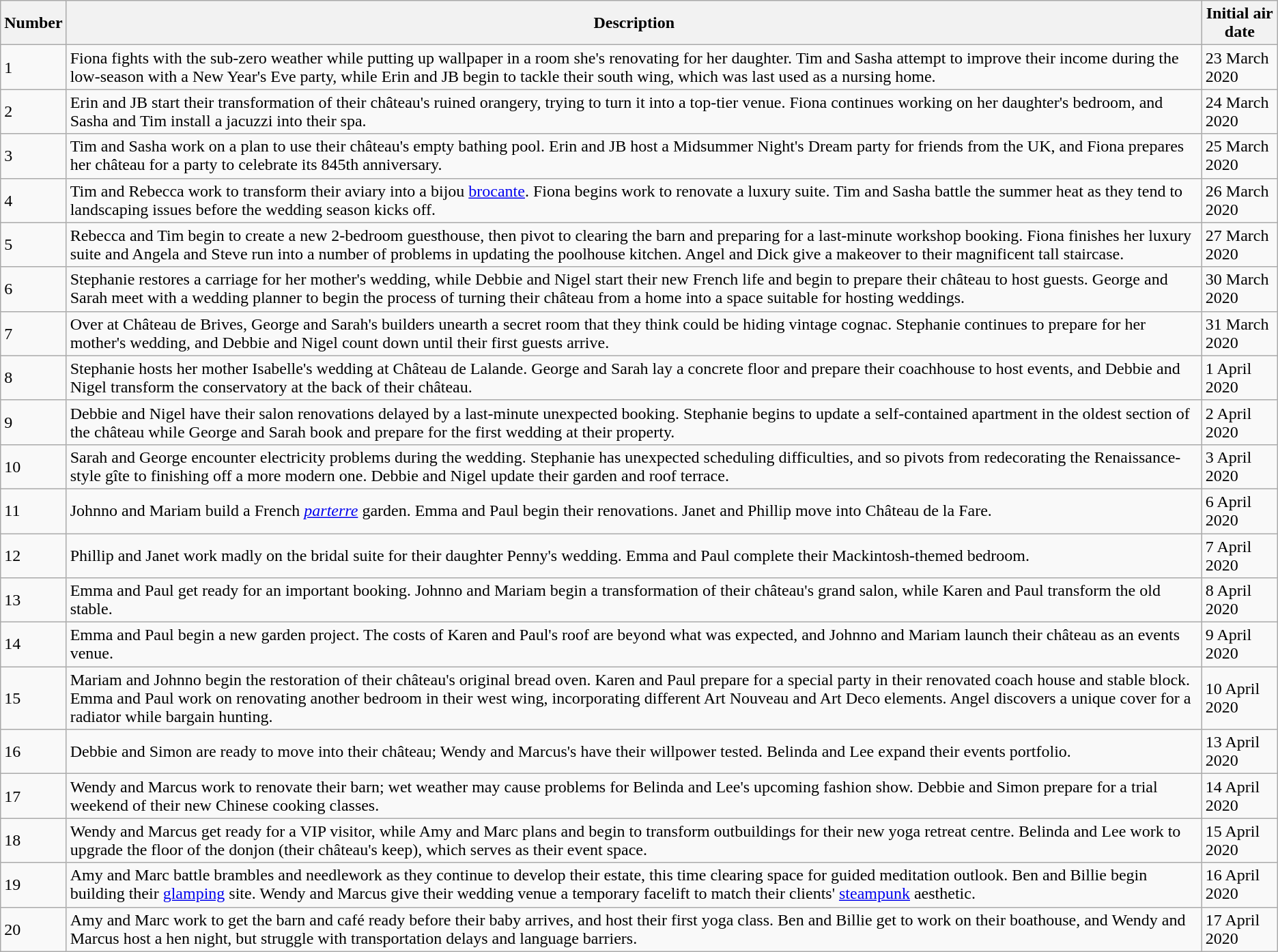<table class="wikitable">
<tr>
<th>Number</th>
<th>Description</th>
<th>Initial air date</th>
</tr>
<tr>
<td>1</td>
<td>Fiona fights with the sub-zero weather while putting up wallpaper in a room she's renovating for her daughter. Tim and Sasha attempt to improve their income during the low-season with a New Year's Eve party, while Erin and JB begin to tackle their south wing, which was last used as a nursing home.</td>
<td>23 March 2020</td>
</tr>
<tr>
<td>2</td>
<td>Erin and JB start their transformation of their château's ruined orangery, trying to turn it into a top-tier venue. Fiona continues working on her daughter's bedroom, and Sasha and Tim install a jacuzzi into their spa.</td>
<td>24 March 2020</td>
</tr>
<tr>
<td>3</td>
<td>Tim and Sasha work on a plan to use their château's empty bathing pool. Erin and JB host a Midsummer Night's Dream party for friends from the UK, and Fiona prepares her château for a party to celebrate its 845th anniversary.</td>
<td>25 March 2020</td>
</tr>
<tr>
<td>4</td>
<td>Tim and Rebecca work to transform their aviary into a bijou <a href='#'>brocante</a>. Fiona begins work to renovate a luxury suite. Tim and Sasha battle the summer heat as they tend to landscaping issues before the wedding season kicks off.</td>
<td>26 March 2020</td>
</tr>
<tr>
<td>5</td>
<td>Rebecca and Tim begin to create a new 2-bedroom guesthouse, then pivot to clearing the barn and preparing for a last-minute workshop booking. Fiona finishes her luxury suite and Angela and Steve run into a number of problems in updating the poolhouse kitchen. Angel and Dick give a makeover to their magnificent  tall staircase.</td>
<td>27 March 2020</td>
</tr>
<tr>
<td>6</td>
<td>Stephanie restores a carriage for her mother's wedding, while Debbie and Nigel start their new French life and begin to prepare their château to host guests. George and Sarah meet with a wedding planner to begin the process of turning their château from a home into a space suitable for hosting weddings.</td>
<td>30 March 2020</td>
</tr>
<tr>
<td>7</td>
<td>Over at Château de Brives, George and Sarah's builders unearth a secret room that they think could be hiding vintage cognac. Stephanie continues to prepare for her mother's wedding, and Debbie and Nigel count down until their first guests arrive.</td>
<td>31 March 2020</td>
</tr>
<tr>
<td>8</td>
<td>Stephanie hosts her mother Isabelle's wedding at Château de Lalande. George and Sarah lay a concrete floor and prepare their coachhouse to host events, and Debbie and Nigel transform the conservatory at the back of their château.</td>
<td>1 April 2020</td>
</tr>
<tr>
<td>9</td>
<td>Debbie and Nigel have their salon renovations delayed by a last-minute unexpected booking. Stephanie begins to update a self-contained apartment in the oldest section of the château while George and Sarah book and prepare for the first wedding at their property.</td>
<td>2 April 2020</td>
</tr>
<tr>
<td>10</td>
<td>Sarah and George encounter electricity problems during the wedding. Stephanie has unexpected scheduling difficulties, and so pivots from redecorating the Renaissance-style gîte to finishing off a more modern one. Debbie and Nigel update their garden and roof terrace.</td>
<td>3 April 2020</td>
</tr>
<tr>
<td>11</td>
<td>Johnno and Mariam build a French <em><a href='#'>parterre</a></em> garden. Emma and Paul begin their renovations. Janet and Phillip move into Château de la Fare.</td>
<td>6 April 2020</td>
</tr>
<tr>
<td>12</td>
<td>Phillip and Janet work madly on the bridal suite for their daughter Penny's wedding. Emma and Paul complete their Mackintosh-themed bedroom.</td>
<td>7 April 2020</td>
</tr>
<tr>
<td>13</td>
<td>Emma and Paul get ready for an important booking. Johnno and Mariam begin a transformation of their château's grand salon, while Karen and Paul transform the old stable.</td>
<td>8 April 2020</td>
</tr>
<tr>
<td>14</td>
<td>Emma and Paul begin a new garden project. The costs of Karen and Paul's roof are beyond what was expected, and Johnno and Mariam launch their château as an events venue.</td>
<td>9 April 2020</td>
</tr>
<tr>
<td>15</td>
<td>Mariam and Johnno begin the restoration of their château's original bread oven. Karen and Paul prepare for a special party in their renovated coach house and stable block. Emma and Paul work on renovating another bedroom in their west wing, incorporating different Art Nouveau and Art Deco elements. Angel discovers a unique cover for a radiator while bargain hunting.</td>
<td>10 April 2020</td>
</tr>
<tr>
<td>16</td>
<td>Debbie and Simon are ready to move into their château; Wendy and Marcus's have their willpower tested. Belinda and Lee expand their events portfolio.</td>
<td>13 April 2020</td>
</tr>
<tr>
<td>17</td>
<td>Wendy and Marcus work to renovate their barn; wet weather may cause problems for Belinda and Lee's upcoming fashion show. Debbie and Simon prepare for a trial weekend of their new Chinese cooking classes.</td>
<td>14 April 2020</td>
</tr>
<tr>
<td>18</td>
<td>Wendy and Marcus get ready for a VIP visitor, while Amy and Marc plans and begin to transform outbuildings for their new yoga retreat centre. Belinda and Lee work to upgrade the floor of the donjon (their château's keep), which serves as their event space.</td>
<td>15 April 2020</td>
</tr>
<tr>
<td>19</td>
<td>Amy and Marc battle brambles and needlework as they continue to develop their estate, this time clearing space for guided meditation outlook. Ben and Billie begin building their <a href='#'>glamping</a> site. Wendy and Marcus give their wedding venue a temporary facelift to match their clients' <a href='#'>steampunk</a> aesthetic.</td>
<td>16 April 2020</td>
</tr>
<tr>
<td>20</td>
<td>Amy and Marc work to get the barn and café ready before their baby arrives, and host their first yoga class. Ben and Billie get to work on their boathouse, and Wendy and Marcus host a hen night, but struggle with transportation delays and language barriers.</td>
<td>17 April 2020</td>
</tr>
</table>
